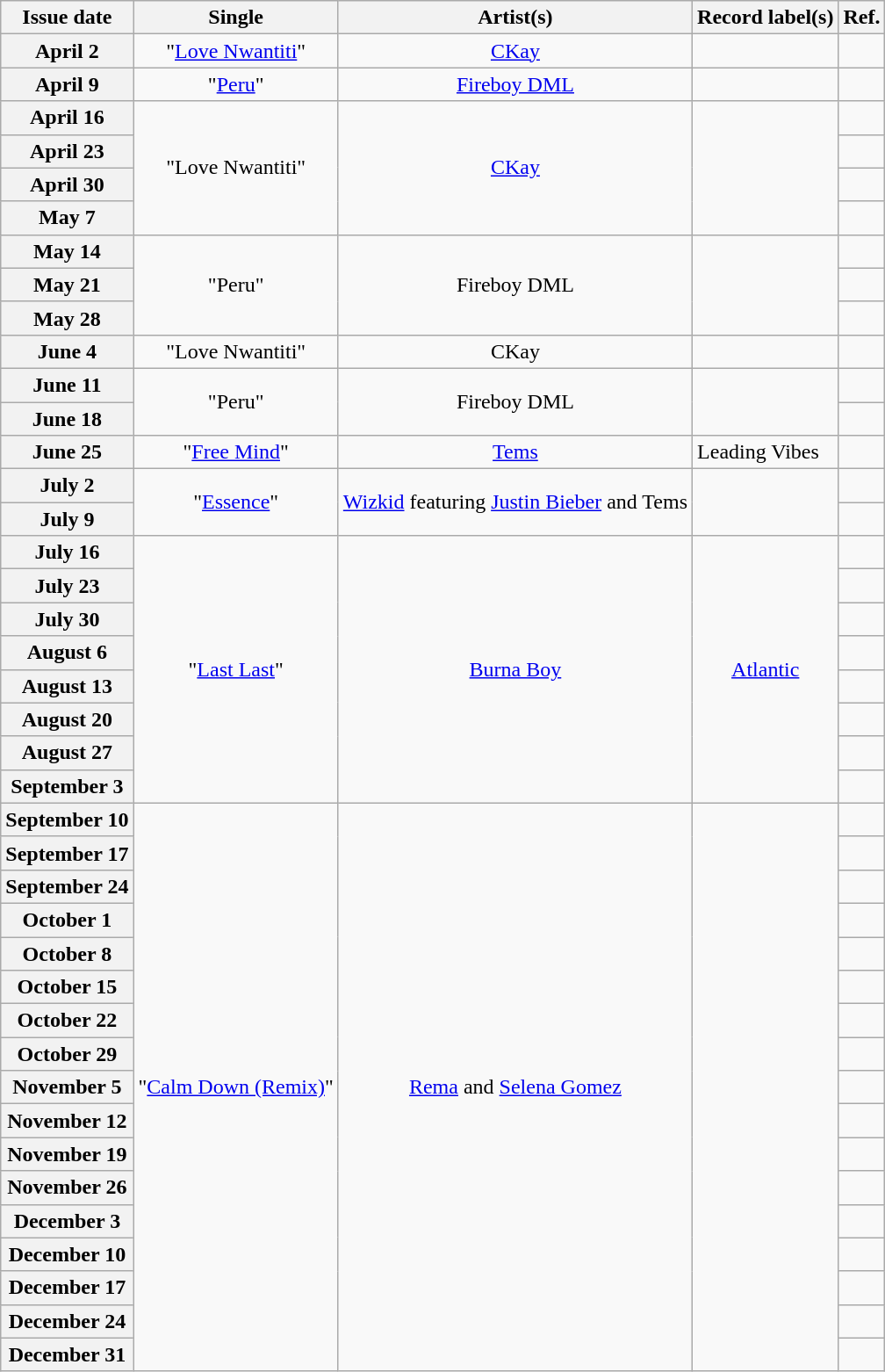<table class="wikitable plainrowheaders" style="text-align:center">
<tr>
<th scope="col">Issue date</th>
<th scope="col">Single</th>
<th scope="col">Artist(s)</th>
<th scope="col">Record label(s)</th>
<th scope="col">Ref.</th>
</tr>
<tr>
<th scope="row">April 2</th>
<td>"<a href='#'>Love Nwantiti</a>"</td>
<td><a href='#'>CKay</a></td>
<td></td>
<td></td>
</tr>
<tr>
<th scope="row">April 9</th>
<td>"<a href='#'>Peru</a>"</td>
<td><a href='#'>Fireboy DML</a></td>
<td></td>
<td></td>
</tr>
<tr>
<th scope="row">April 16</th>
<td rowspan="4">"Love Nwantiti"</td>
<td rowspan="4"><a href='#'>CKay</a></td>
<td rowspan="4"></td>
<td></td>
</tr>
<tr>
<th scope="row">April 23</th>
<td></td>
</tr>
<tr>
<th scope="row">April 30</th>
<td></td>
</tr>
<tr>
<th scope="row">May 7</th>
<td></td>
</tr>
<tr>
<th scope="row">May 14</th>
<td rowspan="3">"Peru"</td>
<td rowspan="3">Fireboy DML</td>
<td rowspan="3"></td>
<td></td>
</tr>
<tr>
<th scope="row">May 21</th>
<td></td>
</tr>
<tr>
<th scope="row">May 28</th>
<td></td>
</tr>
<tr>
<th scope="row">June 4</th>
<td>"Love Nwantiti"</td>
<td>CKay</td>
<td></td>
<td></td>
</tr>
<tr>
<th scope="row">June 11</th>
<td rowspan="2">"Peru"</td>
<td rowspan="2">Fireboy DML</td>
<td rowspan="2"></td>
<td></td>
</tr>
<tr>
<th scope="row">June 18</th>
<td></td>
</tr>
<tr>
<th scope="row">June 25</th>
<td>"<a href='#'>Free Mind</a>"</td>
<td><a href='#'>Tems</a></td>
<td align="left">Leading Vibes</td>
<td></td>
</tr>
<tr>
<th scope="row">July 2</th>
<td rowspan="2">"<a href='#'>Essence</a>"</td>
<td rowspan="2"><a href='#'>Wizkid</a> featuring <a href='#'>Justin Bieber</a> and Tems</td>
<td rowspan="2"></td>
<td></td>
</tr>
<tr>
<th scope="row">July 9</th>
<td></td>
</tr>
<tr>
<th scope="row">July 16</th>
<td rowspan="8">"<a href='#'>Last Last</a>"</td>
<td rowspan="8"><a href='#'>Burna Boy</a></td>
<td rowspan="8"><a href='#'>Atlantic</a></td>
<td></td>
</tr>
<tr>
<th scope="row">July 23</th>
<td></td>
</tr>
<tr>
<th scope="row">July 30</th>
<td></td>
</tr>
<tr>
<th scope="row">August 6</th>
<td></td>
</tr>
<tr>
<th scope="row">August 13</th>
<td></td>
</tr>
<tr>
<th scope="row">August 20</th>
<td></td>
</tr>
<tr>
<th scope="row">August 27</th>
<td></td>
</tr>
<tr>
<th scope="row">September 3</th>
<td></td>
</tr>
<tr>
<th scope="row">September 10</th>
<td rowspan="17">"<a href='#'>Calm Down (Remix)</a>"</td>
<td rowspan="17"><a href='#'>Rema</a> and <a href='#'>Selena Gomez</a></td>
<td rowspan="17"></td>
<td></td>
</tr>
<tr>
<th scope="row">September 17</th>
<td></td>
</tr>
<tr>
<th scope="row">September 24</th>
<td></td>
</tr>
<tr>
<th scope="row">October 1</th>
<td></td>
</tr>
<tr>
<th scope="row">October 8</th>
<td></td>
</tr>
<tr>
<th scope="row">October 15</th>
<td></td>
</tr>
<tr>
<th scope="row">October 22</th>
<td></td>
</tr>
<tr>
<th scope="row">October 29</th>
<td></td>
</tr>
<tr>
<th scope="row">November 5</th>
<td></td>
</tr>
<tr>
<th scope="row">November 12</th>
<td></td>
</tr>
<tr>
<th scope="row">November 19</th>
<td></td>
</tr>
<tr>
<th scope="row">November 26</th>
<td></td>
</tr>
<tr>
<th scope="row">December 3</th>
<td></td>
</tr>
<tr>
<th scope="row">December 10</th>
<td></td>
</tr>
<tr>
<th scope="row">December 17</th>
<td></td>
</tr>
<tr>
<th scope="row">December 24</th>
<td></td>
</tr>
<tr>
<th scope="row">December 31</th>
<td></td>
</tr>
</table>
